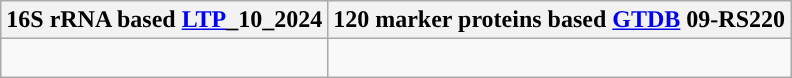<table class="wikitable">
<tr>
<th colspan=1>16S rRNA based <a href='#'>LTP</a>_10_2024</th>
<th colspan=1>120 marker proteins based <a href='#'>GTDB</a> 09-RS220</th>
</tr>
<tr>
<td style="vertical-align:top"><br></td>
<td><br></td>
</tr>
</table>
